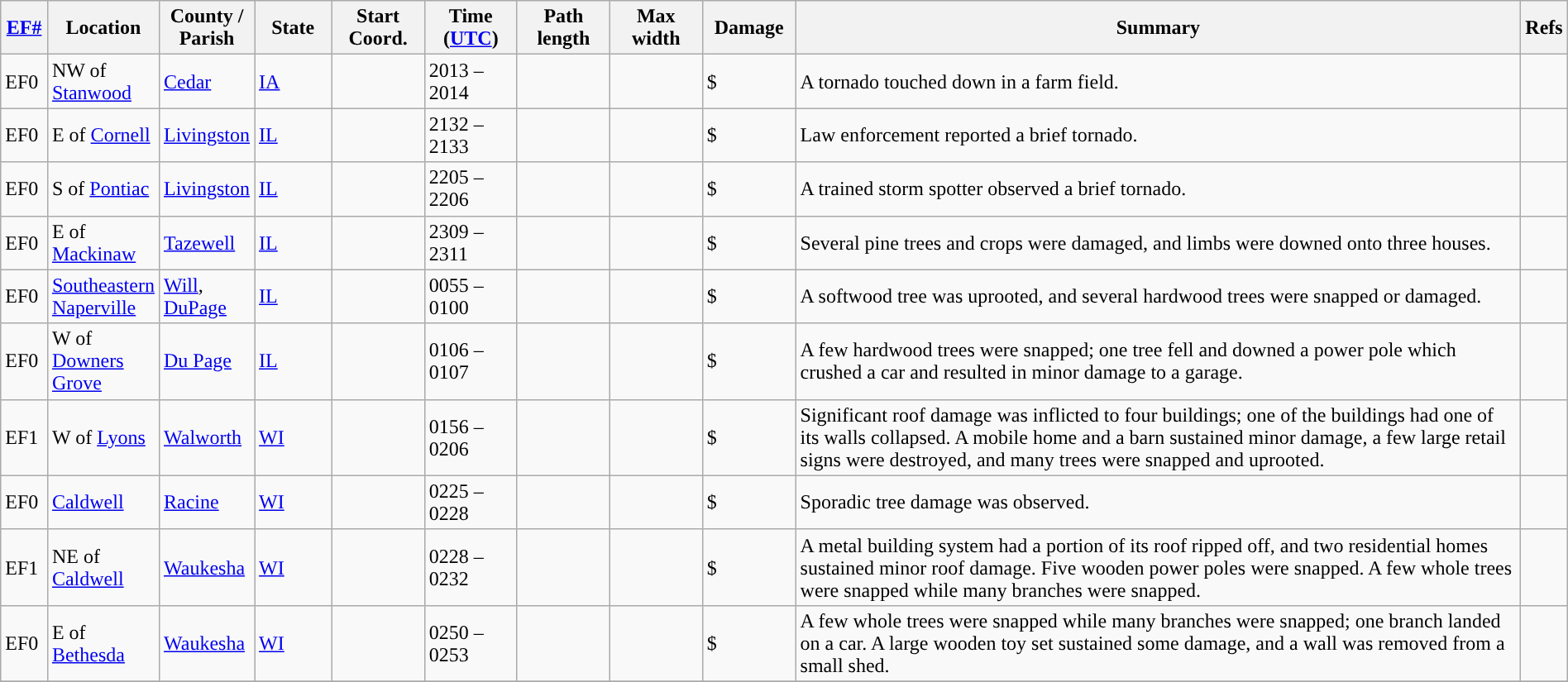<table class="wikitable sortable" style="width:100%;">
<tr>
<th scope="col" width="3%" align="center"><a href='#'>EF#</a></th>
<th scope="col" width="7%" align="center" class="unsortable">Location</th>
<th scope="col" width="6%" align="center" class="unsortable">County / Parish</th>
<th scope="col" width="5%" align="center">State</th>
<th scope="col" width="6%" align="center">Start Coord.</th>
<th scope="col" width="6%" align="center">Time (<a href='#'>UTC</a>)</th>
<th scope="col" width="6%" align="center">Path length</th>
<th scope="col" width="6%" align="center">Max width</th>
<th scope="col" width="6%" align="center">Damage</th>
<th scope="col" width="48%" class="unsortable" align="center">Summary</th>
<th scope="col" width="48%" class="unsortable" align="center">Refs</th>
</tr>
<tr>
<td>EF0</td>
<td>NW of <a href='#'>Stanwood</a></td>
<td><a href='#'>Cedar</a></td>
<td><a href='#'>IA</a></td>
<td></td>
<td>2013 – 2014</td>
<td></td>
<td></td>
<td>$</td>
<td>A tornado touched down in a farm field.</td>
<td></td>
</tr>
<tr>
<td>EF0</td>
<td>E of <a href='#'>Cornell</a></td>
<td><a href='#'>Livingston</a></td>
<td><a href='#'>IL</a></td>
<td></td>
<td>2132 – 2133</td>
<td></td>
<td></td>
<td>$</td>
<td>Law enforcement reported a brief tornado.</td>
<td></td>
</tr>
<tr>
<td>EF0</td>
<td>S of <a href='#'>Pontiac</a></td>
<td><a href='#'>Livingston</a></td>
<td><a href='#'>IL</a></td>
<td></td>
<td>2205 – 2206</td>
<td></td>
<td></td>
<td>$</td>
<td>A trained storm spotter observed a brief tornado.</td>
<td></td>
</tr>
<tr>
<td>EF0</td>
<td>E of <a href='#'>Mackinaw</a></td>
<td><a href='#'>Tazewell</a></td>
<td><a href='#'>IL</a></td>
<td></td>
<td>2309 – 2311</td>
<td></td>
<td></td>
<td>$</td>
<td>Several pine trees and crops were damaged, and limbs were downed onto three houses.</td>
<td></td>
</tr>
<tr>
<td>EF0</td>
<td><a href='#'>Southeastern Naperville</a></td>
<td><a href='#'>Will</a>, <a href='#'>DuPage</a></td>
<td><a href='#'>IL</a></td>
<td></td>
<td>0055 – 0100</td>
<td></td>
<td></td>
<td>$</td>
<td>A softwood tree was uprooted, and several hardwood trees were snapped or damaged.</td>
<td></td>
</tr>
<tr>
<td>EF0</td>
<td>W of <a href='#'>Downers Grove</a></td>
<td><a href='#'>Du Page</a></td>
<td><a href='#'>IL</a></td>
<td></td>
<td>0106 – 0107</td>
<td></td>
<td></td>
<td>$</td>
<td>A few hardwood trees were snapped; one tree fell and downed a power pole which crushed a car and resulted in minor damage to a garage.</td>
<td></td>
</tr>
<tr>
<td>EF1</td>
<td>W of <a href='#'>Lyons</a></td>
<td><a href='#'>Walworth</a></td>
<td><a href='#'>WI</a></td>
<td></td>
<td>0156 – 0206</td>
<td></td>
<td></td>
<td>$</td>
<td>Significant roof damage was inflicted to four buildings; one of the buildings had one of its walls collapsed. A mobile home and a barn sustained minor damage, a few large retail signs were destroyed, and many trees were snapped and uprooted.</td>
<td></td>
</tr>
<tr>
<td>EF0</td>
<td><a href='#'>Caldwell</a></td>
<td><a href='#'>Racine</a></td>
<td><a href='#'>WI</a></td>
<td></td>
<td>0225 – 0228</td>
<td></td>
<td></td>
<td>$</td>
<td>Sporadic tree damage was observed.</td>
<td></td>
</tr>
<tr>
<td>EF1</td>
<td>NE of <a href='#'>Caldwell</a></td>
<td><a href='#'>Waukesha</a></td>
<td><a href='#'>WI</a></td>
<td></td>
<td>0228 – 0232</td>
<td></td>
<td></td>
<td>$</td>
<td>A metal building system had a portion of its roof ripped off, and two residential homes sustained minor roof damage. Five wooden power poles were snapped. A few whole trees were snapped while many branches were snapped.</td>
<td></td>
</tr>
<tr>
<td>EF0</td>
<td>E of <a href='#'>Bethesda</a></td>
<td><a href='#'>Waukesha</a></td>
<td><a href='#'>WI</a></td>
<td></td>
<td>0250 – 0253</td>
<td></td>
<td></td>
<td>$</td>
<td>A few whole trees were snapped while many branches were snapped; one branch landed on a car. A large wooden toy set sustained some damage, and a wall was removed from a small shed.</td>
<td></td>
</tr>
<tr>
</tr>
</table>
